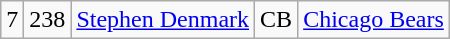<table class="wikitable" style="text-align:center">
<tr>
<td>7</td>
<td>238</td>
<td><a href='#'>Stephen Denmark</a></td>
<td>CB</td>
<td><a href='#'>Chicago Bears</a></td>
</tr>
</table>
